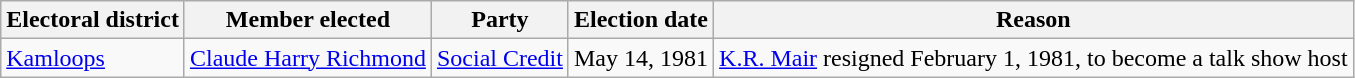<table class="wikitable sortable">
<tr>
<th>Electoral district</th>
<th>Member elected</th>
<th>Party</th>
<th>Election date</th>
<th>Reason</th>
</tr>
<tr>
<td><a href='#'>Kamloops</a></td>
<td><a href='#'>Claude Harry Richmond</a></td>
<td><a href='#'>Social Credit</a></td>
<td>May 14, 1981</td>
<td><a href='#'>K.R. Mair</a> resigned February 1, 1981, to become a talk show host</td>
</tr>
</table>
